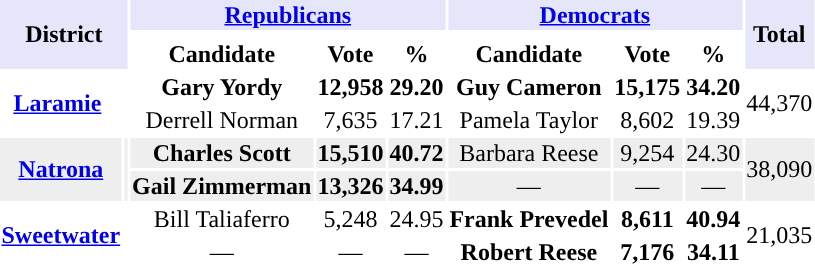<table class="toccolours sortable" style="text-align:center;">
<tr style="background:lavender">
<th rowspan="3" colspan="3">District</th>
<th colspan=3><a href='#'>Republicans</a></th>
<th colspan=3><a href='#'>Democrats</a></th>
<th rowspan="3">Total</th>
</tr>
<tr>
<th colspan=3 style="background-color:"></th>
<th colspan=3 style="background-color:"></th>
</tr>
<tr>
<th align="center">Candidate</th>
<th align="center">Vote</th>
<th align="center">%</th>
<th align="center">Candidate</th>
<th align="center">Vote</th>
<th align="center">%</th>
</tr>
<tr>
<th rowspan=2><a href='#'>Laramie</a></th>
<td rowspan=2 style="background-color:"></td>
<td rowspan=2 style="background-color:"></td>
<td><strong>Gary Yordy</strong></td>
<td><strong>12,958</strong></td>
<td><strong>29.20</strong></td>
<td><strong>Guy Cameron</strong></td>
<td><strong>15,175</strong></td>
<td><strong>34.20</strong></td>
<td rowspan=2>44,370</td>
</tr>
<tr>
<td>Derrell Norman</td>
<td>7,635</td>
<td>17.21</td>
<td>Pamela Taylor</td>
<td>8,602</td>
<td>19.39</td>
</tr>
<tr style="background:#EEEEEE;">
<th rowspan=2 colspan=2><a href='#'>Natrona</a></th>
<td rowspan=2 style="background-color:"></td>
<td><strong>Charles Scott</strong></td>
<td><strong>15,510</strong></td>
<td><strong>40.72</strong></td>
<td>Barbara Reese</td>
<td>9,254</td>
<td>24.30</td>
<td rowspan=2>38,090</td>
</tr>
<tr style="background:#EEEEEE;">
<td><strong>Gail Zimmerman</strong></td>
<td><strong>13,326</strong></td>
<td><strong>34.99</strong></td>
<td>—</td>
<td>—</td>
<td>—</td>
</tr>
<tr>
<th rowspan=2 colspan=2><a href='#'>Sweetwater</a></th>
<td rowspan=2 style="background-color:"></td>
<td>Bill Taliaferro</td>
<td>5,248</td>
<td>24.95</td>
<td><strong>Frank Prevedel</strong></td>
<td><strong>8,611</strong></td>
<td><strong>40.94</strong></td>
<td rowspan=2>21,035</td>
</tr>
<tr>
<td>—</td>
<td>—</td>
<td>—</td>
<td><strong>Robert Reese</strong></td>
<td><strong>7,176</strong></td>
<td><strong>34.11</strong></td>
</tr>
</table>
